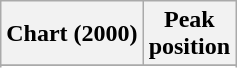<table class="wikitable sortable">
<tr>
<th>Chart (2000)</th>
<th>Peak<br>position</th>
</tr>
<tr>
</tr>
<tr>
</tr>
<tr>
</tr>
<tr>
</tr>
<tr>
</tr>
<tr>
</tr>
<tr>
</tr>
<tr>
</tr>
<tr>
</tr>
<tr>
</tr>
</table>
